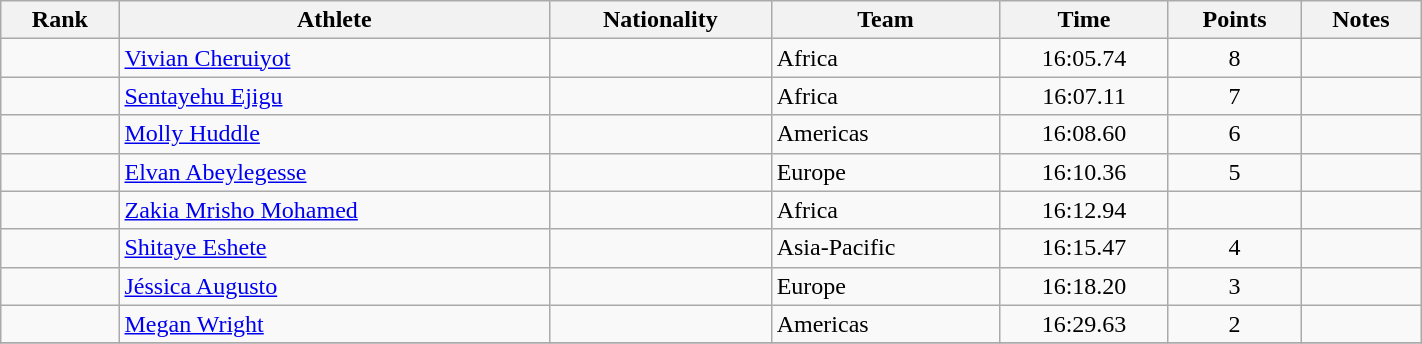<table class="wikitable sortable" style="text-align:center" width="75%">
<tr>
<th>Rank</th>
<th>Athlete</th>
<th>Nationality</th>
<th>Team</th>
<th>Time</th>
<th>Points</th>
<th>Notes</th>
</tr>
<tr>
<td></td>
<td align="left"><a href='#'>Vivian Cheruiyot</a></td>
<td align=left></td>
<td align=left>Africa</td>
<td>16:05.74</td>
<td>8</td>
<td></td>
</tr>
<tr>
<td></td>
<td align="left"><a href='#'>Sentayehu Ejigu</a></td>
<td align=left></td>
<td align=left>Africa</td>
<td>16:07.11</td>
<td>7</td>
<td></td>
</tr>
<tr>
<td></td>
<td align="left"><a href='#'>Molly Huddle</a></td>
<td align=left></td>
<td align=left>Americas</td>
<td>16:08.60</td>
<td>6</td>
<td></td>
</tr>
<tr>
<td></td>
<td align="left"><a href='#'>Elvan Abeylegesse</a></td>
<td align=left></td>
<td align=left>Europe</td>
<td>16:10.36</td>
<td>5</td>
<td></td>
</tr>
<tr>
<td></td>
<td align="left"><a href='#'>Zakia Mrisho Mohamed</a></td>
<td align=left></td>
<td align=left>Africa</td>
<td>16:12.94</td>
<td></td>
<td></td>
</tr>
<tr>
<td></td>
<td align="left"><a href='#'>Shitaye Eshete</a></td>
<td align=left></td>
<td align=left>Asia-Pacific</td>
<td>16:15.47</td>
<td>4</td>
<td></td>
</tr>
<tr>
<td></td>
<td align="left"><a href='#'>Jéssica Augusto</a></td>
<td align=left></td>
<td align=left>Europe</td>
<td>16:18.20</td>
<td>3</td>
<td></td>
</tr>
<tr>
<td></td>
<td align="left"><a href='#'>Megan Wright</a></td>
<td align=left></td>
<td align=left>Americas</td>
<td>16:29.63</td>
<td>2</td>
<td></td>
</tr>
<tr>
</tr>
</table>
